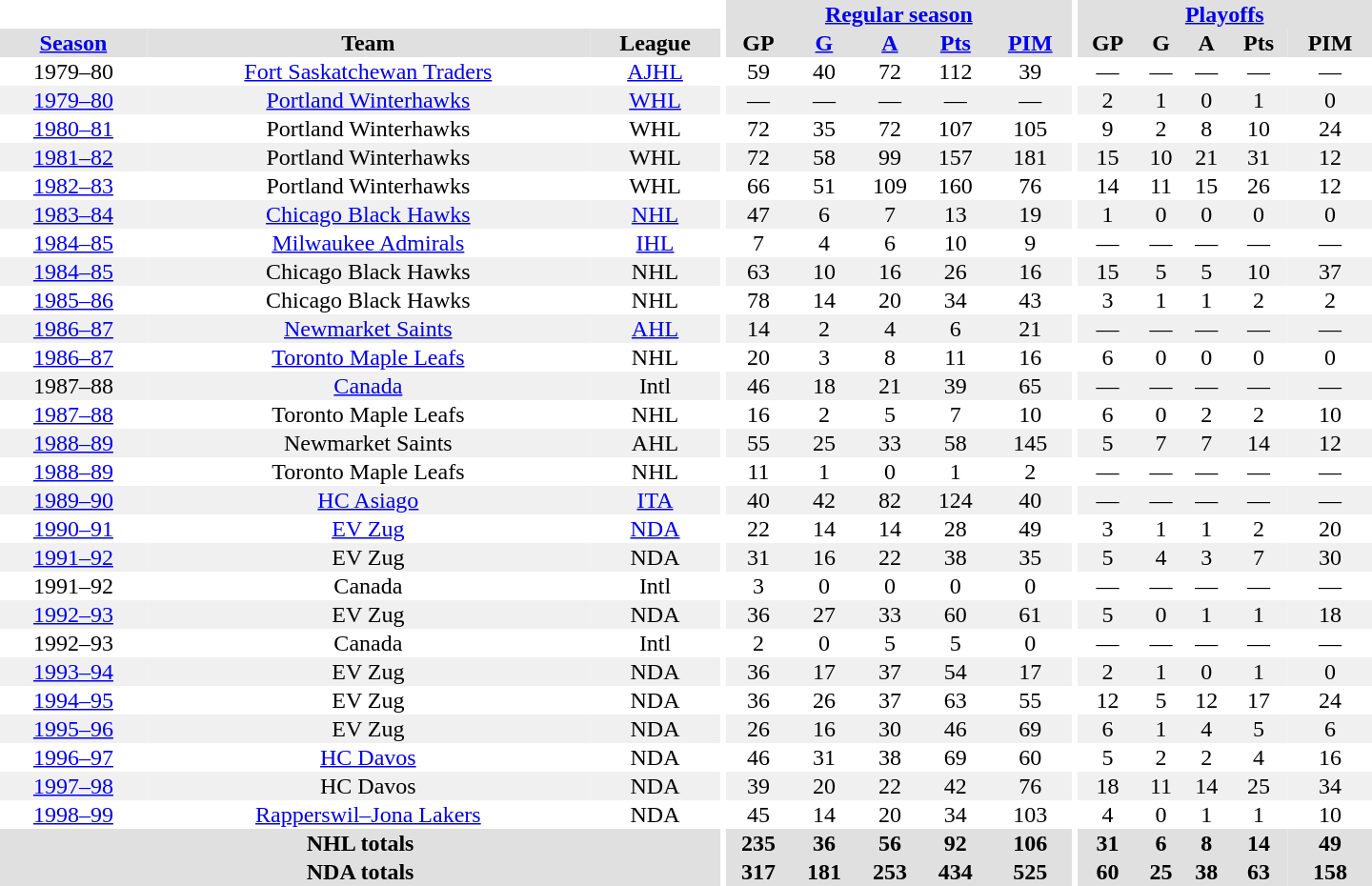<table border="0" cellpadding="1" cellspacing="0" style="text-align:center; width:60em">
<tr bgcolor="#e0e0e0">
<th colspan="3" bgcolor="#ffffff"></th>
<th rowspan="99" bgcolor="#ffffff"></th>
<th colspan="5"><a href='#'>Regular season</a></th>
<th rowspan="99" bgcolor="#ffffff"></th>
<th colspan="5"><a href='#'>Playoffs</a></th>
</tr>
<tr bgcolor="#e0e0e0">
<th><a href='#'>Season</a></th>
<th>Team</th>
<th>League</th>
<th>GP</th>
<th><a href='#'>G</a></th>
<th><a href='#'>A</a></th>
<th><a href='#'>Pts</a></th>
<th><a href='#'>PIM</a></th>
<th>GP</th>
<th>G</th>
<th>A</th>
<th>Pts</th>
<th>PIM</th>
</tr>
<tr>
<td>1979–80</td>
<td><a href='#'>Fort Saskatchewan Traders</a></td>
<td><a href='#'>AJHL</a></td>
<td>59</td>
<td>40</td>
<td>72</td>
<td>112</td>
<td>39</td>
<td>—</td>
<td>—</td>
<td>—</td>
<td>—</td>
<td>—</td>
</tr>
<tr style="background:#f0f0f0;">
<td><a href='#'>1979–80</a></td>
<td><a href='#'>Portland Winterhawks</a></td>
<td><a href='#'>WHL</a></td>
<td>—</td>
<td>—</td>
<td>—</td>
<td>—</td>
<td>—</td>
<td>2</td>
<td>1</td>
<td>0</td>
<td>1</td>
<td>0</td>
</tr>
<tr>
<td><a href='#'>1980–81</a></td>
<td>Portland Winterhawks</td>
<td>WHL</td>
<td>72</td>
<td>35</td>
<td>72</td>
<td>107</td>
<td>105</td>
<td>9</td>
<td>2</td>
<td>8</td>
<td>10</td>
<td>24</td>
</tr>
<tr style="background:#f0f0f0;">
<td><a href='#'>1981–82</a></td>
<td>Portland Winterhawks</td>
<td>WHL</td>
<td>72</td>
<td>58</td>
<td>99</td>
<td>157</td>
<td>181</td>
<td>15</td>
<td>10</td>
<td>21</td>
<td>31</td>
<td>12</td>
</tr>
<tr>
<td><a href='#'>1982–83</a></td>
<td>Portland Winterhawks</td>
<td>WHL</td>
<td>66</td>
<td>51</td>
<td>109</td>
<td>160</td>
<td>76</td>
<td>14</td>
<td>11</td>
<td>15</td>
<td>26</td>
<td>12</td>
</tr>
<tr style="background:#f0f0f0;">
<td><a href='#'>1983–84</a></td>
<td><a href='#'>Chicago Black Hawks</a></td>
<td><a href='#'>NHL</a></td>
<td>47</td>
<td>6</td>
<td>7</td>
<td>13</td>
<td>19</td>
<td>1</td>
<td>0</td>
<td>0</td>
<td>0</td>
<td>0</td>
</tr>
<tr>
<td><a href='#'>1984–85</a></td>
<td><a href='#'>Milwaukee Admirals</a></td>
<td><a href='#'>IHL</a></td>
<td>7</td>
<td>4</td>
<td>6</td>
<td>10</td>
<td>9</td>
<td>—</td>
<td>—</td>
<td>—</td>
<td>—</td>
<td>—</td>
</tr>
<tr style="background:#f0f0f0;">
<td><a href='#'>1984–85</a></td>
<td>Chicago Black Hawks</td>
<td>NHL</td>
<td>63</td>
<td>10</td>
<td>16</td>
<td>26</td>
<td>16</td>
<td>15</td>
<td>5</td>
<td>5</td>
<td>10</td>
<td>37</td>
</tr>
<tr>
<td><a href='#'>1985–86</a></td>
<td>Chicago Black Hawks</td>
<td>NHL</td>
<td>78</td>
<td>14</td>
<td>20</td>
<td>34</td>
<td>43</td>
<td>3</td>
<td>1</td>
<td>1</td>
<td>2</td>
<td>2</td>
</tr>
<tr style="background:#f0f0f0;">
<td><a href='#'>1986–87</a></td>
<td><a href='#'>Newmarket Saints</a></td>
<td><a href='#'>AHL</a></td>
<td>14</td>
<td>2</td>
<td>4</td>
<td>6</td>
<td>21</td>
<td>—</td>
<td>—</td>
<td>—</td>
<td>—</td>
<td>—</td>
</tr>
<tr>
<td><a href='#'>1986–87</a></td>
<td><a href='#'>Toronto Maple Leafs</a></td>
<td>NHL</td>
<td>20</td>
<td>3</td>
<td>8</td>
<td>11</td>
<td>16</td>
<td>6</td>
<td>0</td>
<td>0</td>
<td>0</td>
<td>0</td>
</tr>
<tr style="background:#f0f0f0;">
<td>1987–88</td>
<td><a href='#'>Canada</a></td>
<td>Intl</td>
<td>46</td>
<td>18</td>
<td>21</td>
<td>39</td>
<td>65</td>
<td>—</td>
<td>—</td>
<td>—</td>
<td>—</td>
<td>—</td>
</tr>
<tr>
<td><a href='#'>1987–88</a></td>
<td>Toronto Maple Leafs</td>
<td>NHL</td>
<td>16</td>
<td>2</td>
<td>5</td>
<td>7</td>
<td>10</td>
<td>6</td>
<td>0</td>
<td>2</td>
<td>2</td>
<td>10</td>
</tr>
<tr style="background:#f0f0f0;">
<td><a href='#'>1988–89</a></td>
<td>Newmarket Saints</td>
<td>AHL</td>
<td>55</td>
<td>25</td>
<td>33</td>
<td>58</td>
<td>145</td>
<td>5</td>
<td>7</td>
<td>7</td>
<td>14</td>
<td>12</td>
</tr>
<tr>
<td><a href='#'>1988–89</a></td>
<td>Toronto Maple Leafs</td>
<td>NHL</td>
<td>11</td>
<td>1</td>
<td>0</td>
<td>1</td>
<td>2</td>
<td>—</td>
<td>—</td>
<td>—</td>
<td>—</td>
<td>—</td>
</tr>
<tr style="background:#f0f0f0;">
<td><a href='#'>1989–90</a></td>
<td><a href='#'>HC Asiago</a></td>
<td><a href='#'>ITA</a></td>
<td>40</td>
<td>42</td>
<td>82</td>
<td>124</td>
<td>40</td>
<td>—</td>
<td>—</td>
<td>—</td>
<td>—</td>
<td>—</td>
</tr>
<tr>
<td><a href='#'>1990–91</a></td>
<td><a href='#'>EV Zug</a></td>
<td><a href='#'>NDA</a></td>
<td>22</td>
<td>14</td>
<td>14</td>
<td>28</td>
<td>49</td>
<td>3</td>
<td>1</td>
<td>1</td>
<td>2</td>
<td>20</td>
</tr>
<tr style="background:#f0f0f0;">
<td><a href='#'>1991–92</a></td>
<td>EV Zug</td>
<td>NDA</td>
<td>31</td>
<td>16</td>
<td>22</td>
<td>38</td>
<td>35</td>
<td>5</td>
<td>4</td>
<td>3</td>
<td>7</td>
<td>30</td>
</tr>
<tr>
<td>1991–92</td>
<td>Canada</td>
<td>Intl</td>
<td>3</td>
<td>0</td>
<td>0</td>
<td>0</td>
<td>0</td>
<td>—</td>
<td>—</td>
<td>—</td>
<td>—</td>
<td>—</td>
</tr>
<tr style="background:#f0f0f0;">
<td><a href='#'>1992–93</a></td>
<td>EV Zug</td>
<td>NDA</td>
<td>36</td>
<td>27</td>
<td>33</td>
<td>60</td>
<td>61</td>
<td>5</td>
<td>0</td>
<td>1</td>
<td>1</td>
<td>18</td>
</tr>
<tr>
<td>1992–93</td>
<td>Canada</td>
<td>Intl</td>
<td>2</td>
<td>0</td>
<td>5</td>
<td>5</td>
<td>0</td>
<td>—</td>
<td>—</td>
<td>—</td>
<td>—</td>
<td>—</td>
</tr>
<tr style="background:#f0f0f0;">
<td><a href='#'>1993–94</a></td>
<td>EV Zug</td>
<td>NDA</td>
<td>36</td>
<td>17</td>
<td>37</td>
<td>54</td>
<td>17</td>
<td>2</td>
<td>1</td>
<td>0</td>
<td>1</td>
<td>0</td>
</tr>
<tr>
<td><a href='#'>1994–95</a></td>
<td>EV Zug</td>
<td>NDA</td>
<td>36</td>
<td>26</td>
<td>37</td>
<td>63</td>
<td>55</td>
<td>12</td>
<td>5</td>
<td>12</td>
<td>17</td>
<td>24</td>
</tr>
<tr style="background:#f0f0f0;">
<td><a href='#'>1995–96</a></td>
<td>EV Zug</td>
<td>NDA</td>
<td>26</td>
<td>16</td>
<td>30</td>
<td>46</td>
<td>69</td>
<td>6</td>
<td>1</td>
<td>4</td>
<td>5</td>
<td>6</td>
</tr>
<tr>
<td><a href='#'>1996–97</a></td>
<td><a href='#'>HC Davos</a></td>
<td>NDA</td>
<td>46</td>
<td>31</td>
<td>38</td>
<td>69</td>
<td>60</td>
<td>5</td>
<td>2</td>
<td>2</td>
<td>4</td>
<td>16</td>
</tr>
<tr style="background:#f0f0f0;">
<td><a href='#'>1997–98</a></td>
<td>HC Davos</td>
<td>NDA</td>
<td>39</td>
<td>20</td>
<td>22</td>
<td>42</td>
<td>76</td>
<td>18</td>
<td>11</td>
<td>14</td>
<td>25</td>
<td>34</td>
</tr>
<tr>
<td><a href='#'>1998–99</a></td>
<td><a href='#'>Rapperswil–Jona Lakers</a></td>
<td>NDA</td>
<td>45</td>
<td>14</td>
<td>20</td>
<td>34</td>
<td>103</td>
<td>4</td>
<td>0</td>
<td>1</td>
<td>1</td>
<td>10</td>
</tr>
<tr style="background:#e0e0e0;">
<th colspan="3">NHL totals</th>
<th>235</th>
<th>36</th>
<th>56</th>
<th>92</th>
<th>106</th>
<th>31</th>
<th>6</th>
<th>8</th>
<th>14</th>
<th>49</th>
</tr>
<tr style="background:#e0e0e0;">
<th colspan="3">NDA totals</th>
<th>317</th>
<th>181</th>
<th>253</th>
<th>434</th>
<th>525</th>
<th>60</th>
<th>25</th>
<th>38</th>
<th>63</th>
<th>158</th>
</tr>
</table>
